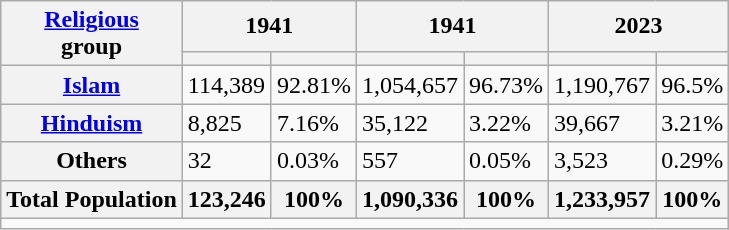<table class="wikitable sortable">
<tr>
<th rowspan="2"><a href='#'>Religious</a><br>group</th>
<th colspan="2">1941</th>
<th colspan="2">1941</th>
<th colspan="2">2023</th>
</tr>
<tr>
<th><a href='#'></a></th>
<th></th>
<th></th>
<th></th>
<th></th>
<th></th>
</tr>
<tr>
<th><a href='#'>Islam</a> </th>
<td>114,389</td>
<td>92.81%</td>
<td>1,054,657</td>
<td>96.73%</td>
<td>1,190,767</td>
<td>96.5%</td>
</tr>
<tr>
<th><a href='#'>Hinduism</a> </th>
<td>8,825</td>
<td>7.16%</td>
<td>35,122</td>
<td>3.22%</td>
<td>39,667</td>
<td>3.21%</td>
</tr>
<tr>
<th>Others </th>
<td>32</td>
<td>0.03%</td>
<td>557</td>
<td>0.05%</td>
<td>3,523</td>
<td>0.29%</td>
</tr>
<tr>
<th>Total Population</th>
<th>123,246</th>
<th>100%</th>
<th>1,090,336</th>
<th>100%</th>
<th>1,233,957</th>
<th>100%</th>
</tr>
<tr class="sortbottom">
<td colspan="7"></td>
</tr>
</table>
